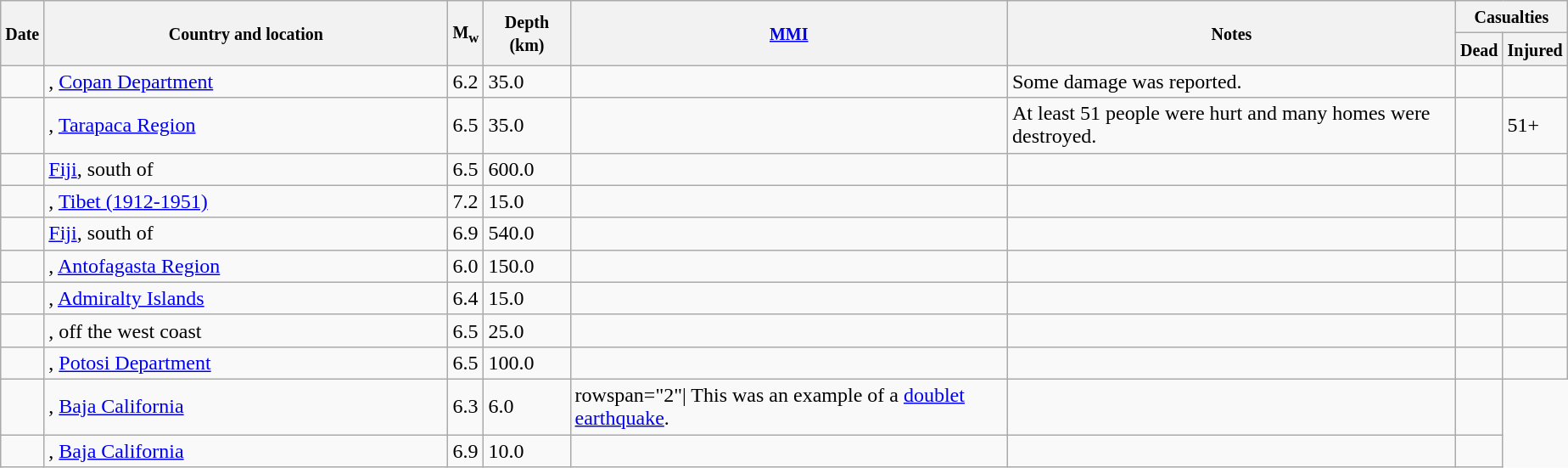<table class="wikitable sortable sort-under" style="border:1px black; margin-left:1em;">
<tr>
<th rowspan="2"><small>Date</small></th>
<th rowspan="2" style="width: 310px"><small>Country and location</small></th>
<th rowspan="2"><small>M<sub>w</sub></small></th>
<th rowspan="2"><small>Depth (km)</small></th>
<th rowspan="2"><small><a href='#'>MMI</a></small></th>
<th rowspan="2" class="unsortable"><small>Notes</small></th>
<th colspan="2"><small>Casualties</small></th>
</tr>
<tr>
<th><small>Dead</small></th>
<th><small>Injured</small></th>
</tr>
<tr>
<td></td>
<td>, <a href='#'>Copan Department</a></td>
<td>6.2</td>
<td>35.0</td>
<td></td>
<td>Some damage was reported.</td>
<td></td>
<td></td>
</tr>
<tr>
<td></td>
<td>, <a href='#'>Tarapaca Region</a></td>
<td>6.5</td>
<td>35.0</td>
<td></td>
<td>At least 51 people were hurt and many homes were destroyed.</td>
<td></td>
<td>51+</td>
</tr>
<tr>
<td></td>
<td> <a href='#'>Fiji</a>, south of</td>
<td>6.5</td>
<td>600.0</td>
<td></td>
<td></td>
<td></td>
<td></td>
</tr>
<tr>
<td></td>
<td>, <a href='#'>Tibet (1912-1951)</a></td>
<td>7.2</td>
<td>15.0</td>
<td></td>
<td></td>
<td></td>
<td></td>
</tr>
<tr>
<td></td>
<td> <a href='#'>Fiji</a>, south of</td>
<td>6.9</td>
<td>540.0</td>
<td></td>
<td></td>
<td></td>
<td></td>
</tr>
<tr>
<td></td>
<td>, <a href='#'>Antofagasta Region</a></td>
<td>6.0</td>
<td>150.0</td>
<td></td>
<td></td>
<td></td>
<td></td>
</tr>
<tr>
<td></td>
<td>, <a href='#'>Admiralty Islands</a></td>
<td>6.4</td>
<td>15.0</td>
<td></td>
<td></td>
<td></td>
<td></td>
</tr>
<tr>
<td></td>
<td>, off the west coast</td>
<td>6.5</td>
<td>25.0</td>
<td></td>
<td></td>
<td></td>
<td></td>
</tr>
<tr>
<td></td>
<td>, <a href='#'>Potosi Department</a></td>
<td>6.5</td>
<td>100.0</td>
<td></td>
<td></td>
<td></td>
<td></td>
</tr>
<tr>
<td></td>
<td>, <a href='#'>Baja California</a></td>
<td>6.3</td>
<td>6.0</td>
<td>rowspan="2"| This was an example of a <a href='#'>doublet earthquake</a>.</td>
<td></td>
<td></td>
</tr>
<tr>
<td></td>
<td>, <a href='#'>Baja California</a></td>
<td>6.9</td>
<td>10.0</td>
<td></td>
<td></td>
<td></td>
</tr>
</table>
